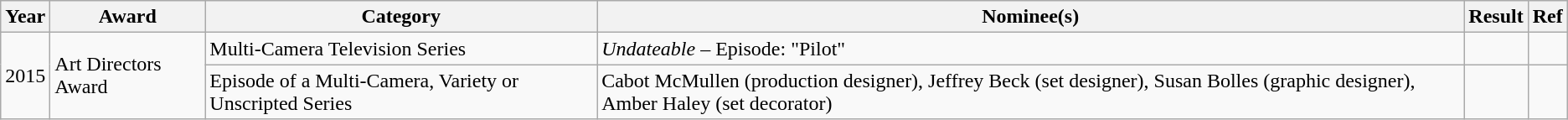<table class="wikitable">
<tr style="text-align:center;">
<th>Year</th>
<th>Award</th>
<th>Category</th>
<th>Nominee(s)</th>
<th>Result</th>
<th>Ref</th>
</tr>
<tr>
<td rowspan="2">2015</td>
<td rowspan="2">Art Directors Award</td>
<td>Multi-Camera Television Series</td>
<td><em>Undateable</em> – Episode: "Pilot"</td>
<td></td>
<td></td>
</tr>
<tr>
<td>Episode of a Multi-Camera, Variety or Unscripted Series</td>
<td>Cabot McMullen (production designer), Jeffrey Beck (set designer), Susan Bolles (graphic designer), Amber Haley (set decorator)</td>
<td></td>
<td></td>
</tr>
</table>
